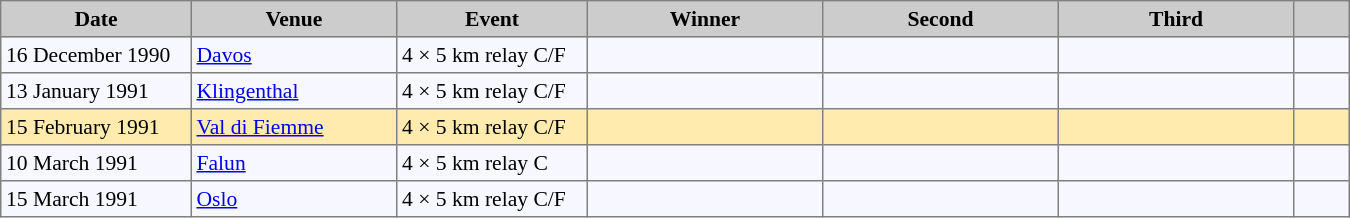<table bgcolor="#f7f8ff" cellpadding="3" cellspacing="0" border="1" style="font-size: 90%; border: gray solid 1px; border-collapse: collapse;">
<tr bgcolor="#CCCCCC" '>
<td align="center" width="120"><strong>Date</strong></td>
<td align="center" width="130"><strong>Venue</strong></td>
<td align="center" width="120"><strong>Event</strong></td>
<td align="center" width="150"><strong>Winner</strong></td>
<td align="center" width="150"><strong>Second</strong></td>
<td align="center" width="150"><strong>Third</strong></td>
<td align="center" width="30"><strong></strong></td>
</tr>
<tr align="left">
<td>16 December 1990</td>
<td> <a href='#'>Davos</a></td>
<td>4 × 5 km relay C/F</td>
<td></td>
<td></td>
<td></td>
<td></td>
</tr>
<tr align="left">
<td>13 January 1991</td>
<td> <a href='#'>Klingenthal</a></td>
<td>4 × 5 km relay C/F</td>
<td></td>
<td></td>
<td></td>
<td></td>
</tr>
<tr style="background:#FFEBAD">
<td>15 February 1991</td>
<td> <a href='#'>Val di Fiemme</a></td>
<td>4 × 5 km relay C/F</td>
<td></td>
<td></td>
<td></td>
<td> </td>
</tr>
<tr align="left">
<td>10 March 1991</td>
<td> <a href='#'>Falun</a></td>
<td>4 × 5 km relay C</td>
<td></td>
<td></td>
<td></td>
<td></td>
</tr>
<tr align="left">
<td>15 March 1991</td>
<td> <a href='#'>Oslo</a></td>
<td>4 × 5 km relay C/F</td>
<td></td>
<td></td>
<td></td>
<td></td>
</tr>
</table>
